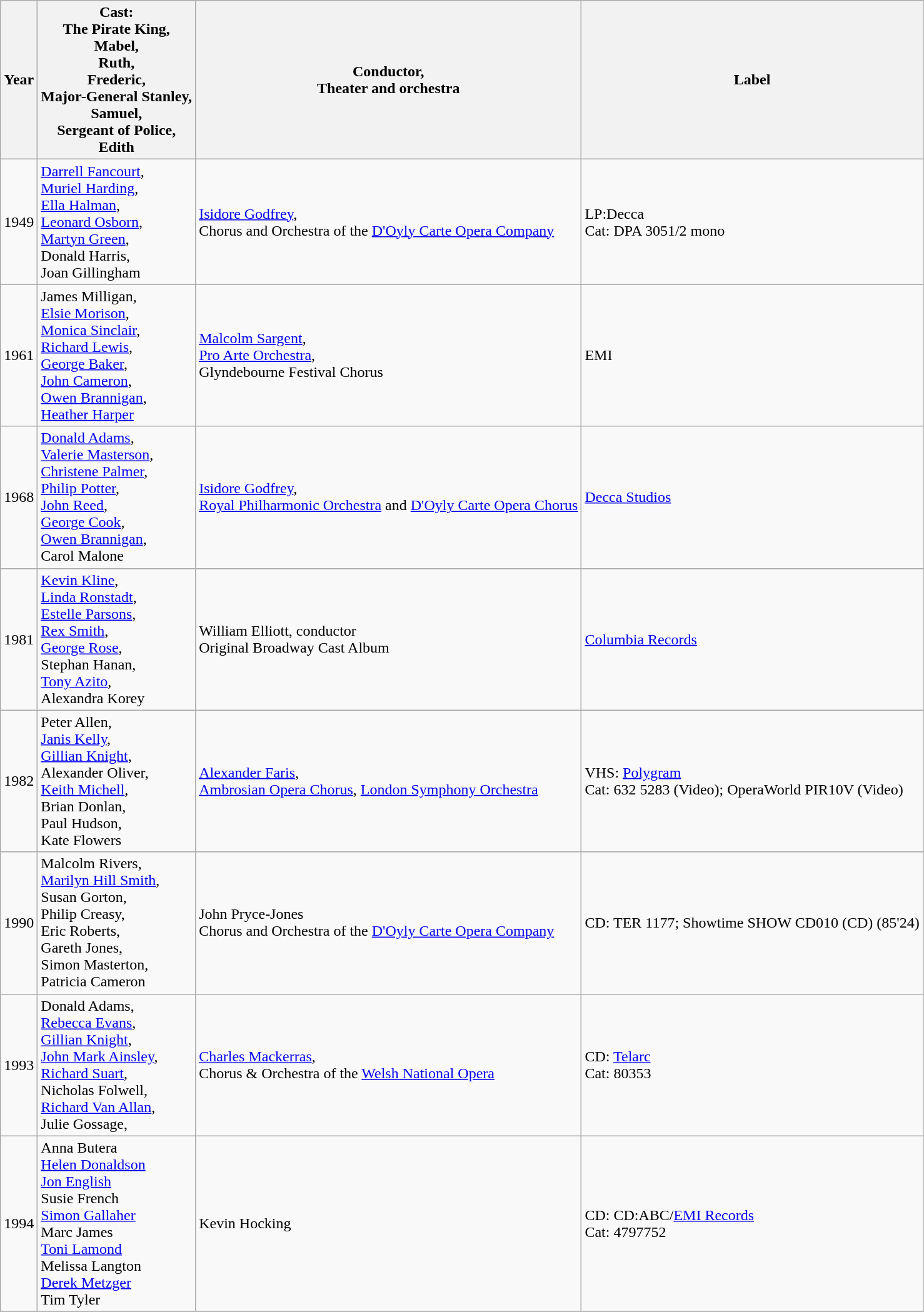<table class="wikitable">
<tr>
<th>Year</th>
<th>Cast:<br>The Pirate King,<br>Mabel,<br>Ruth,<br>Frederic,<br>Major-General Stanley,<br>Samuel,<br>Sergeant of Police,<br>Edith<br></th>
<th>Conductor,<br>Theater and orchestra</th>
<th>Label</th>
</tr>
<tr>
<td>1949</td>
<td><a href='#'>Darrell Fancourt</a>,<br><a href='#'>Muriel Harding</a>,<br><a href='#'>Ella Halman</a>,<br><a href='#'>Leonard Osborn</a>,<br><a href='#'>Martyn Green</a>,<br>Donald Harris,<br>Joan Gillingham</td>
<td><a href='#'>Isidore Godfrey</a>,<br>Chorus and Orchestra of the <a href='#'>D'Oyly Carte Opera Company</a></td>
<td>LP:Decca<br>Cat: DPA 3051/2 mono</td>
</tr>
<tr>
<td>1961</td>
<td>James Milligan,<br><a href='#'>Elsie Morison</a>,<br><a href='#'>Monica Sinclair</a>,<br><a href='#'>Richard Lewis</a>,<br><a href='#'>George Baker</a>,<br><a href='#'>John Cameron</a>,<br><a href='#'>Owen Brannigan</a>,<br><a href='#'>Heather Harper</a></td>
<td><a href='#'>Malcolm Sargent</a>,<br><a href='#'>Pro Arte Orchestra</a>,<br>Glyndebourne Festival Chorus</td>
<td>EMI</td>
</tr>
<tr>
<td>1968</td>
<td><a href='#'>Donald Adams</a>,<br><a href='#'>Valerie Masterson</a>,<br><a href='#'>Christene Palmer</a>,<br><a href='#'>Philip Potter</a>,<br><a href='#'>John Reed</a>,<br><a href='#'>George Cook</a>,<br><a href='#'>Owen Brannigan</a>,<br>Carol Malone</td>
<td><a href='#'>Isidore Godfrey</a>,<br> <a href='#'>Royal Philharmonic Orchestra</a> and <a href='#'>D'Oyly Carte Opera Chorus</a></td>
<td><a href='#'>Decca Studios</a></td>
</tr>
<tr>
<td>1981</td>
<td><a href='#'>Kevin Kline</a>,<br><a href='#'>Linda Ronstadt</a>,<br><a href='#'>Estelle Parsons</a>,<br><a href='#'>Rex Smith</a>,<br><a href='#'>George Rose</a>,<br>Stephan Hanan,<br><a href='#'>Tony Azito</a>,<br>Alexandra Korey</td>
<td>William Elliott, conductor<br>Original Broadway Cast Album</td>
<td><a href='#'>Columbia Records</a></td>
</tr>
<tr>
<td>1982</td>
<td>Peter Allen,<br><a href='#'>Janis Kelly</a>,<br><a href='#'>Gillian Knight</a>,<br>Alexander Oliver,<br><a href='#'>Keith Michell</a>,<br>Brian Donlan,<br>Paul Hudson,<br>Kate Flowers</td>
<td><a href='#'>Alexander Faris</a>,<br> <a href='#'>Ambrosian Opera Chorus</a>, <a href='#'>London Symphony Orchestra</a></td>
<td>VHS: <a href='#'>Polygram</a><br>Cat: 632 5283 (Video); OperaWorld PIR10V (Video)</td>
</tr>
<tr>
<td>1990</td>
<td>Malcolm Rivers,<br><a href='#'>Marilyn Hill Smith</a>,<br>Susan Gorton,<br>Philip Creasy,<br>Eric Roberts,<br>Gareth Jones,<br>Simon Masterton,<br>Patricia Cameron</td>
<td>John Pryce-Jones<br>Chorus and Orchestra of the <a href='#'>D'Oyly Carte Opera Company</a></td>
<td>CD: TER 1177; Showtime SHOW CD010 (CD) (85'24)</td>
</tr>
<tr>
<td>1993</td>
<td>Donald Adams,<br><a href='#'>Rebecca Evans</a>,<br><a href='#'>Gillian Knight</a>,<br><a href='#'>John Mark Ainsley</a>,<br><a href='#'>Richard Suart</a>,<br>Nicholas Folwell,<br><a href='#'>Richard Van Allan</a>,<br>Julie Gossage,<br></td>
<td><a href='#'>Charles Mackerras</a>,<br>Chorus & Orchestra of the <a href='#'>Welsh National Opera</a></td>
<td>CD: <a href='#'>Telarc</a><br>Cat: 80353</td>
</tr>
<tr>
<td>1994</td>
<td>Anna Butera <br> <a href='#'>Helen Donaldson</a> <br> <a href='#'>Jon English</a> <br>Susie French <br><a href='#'>Simon Gallaher</a> <br> Marc James <br> <a href='#'>Toni Lamond</a> <br> Melissa Langton <br><a href='#'>Derek Metzger</a> <br> Tim Tyler <br></td>
<td>Kevin Hocking</td>
<td>CD: CD:ABC/<a href='#'>EMI Records</a><br> Cat: 4797752</td>
</tr>
<tr>
</tr>
</table>
